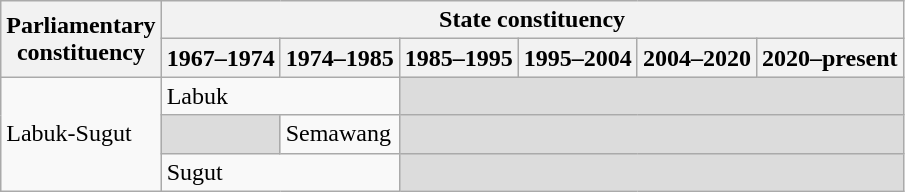<table class=wikitable>
<tr>
<th rowspan=2>Parliamentary<br>constituency</th>
<th colspan=6>State constituency</th>
</tr>
<tr>
<th>1967–1974</th>
<th>1974–1985</th>
<th>1985–1995</th>
<th>1995–2004</th>
<th>2004–2020</th>
<th>2020–present</th>
</tr>
<tr>
<td rowspan=3>Labuk-Sugut</td>
<td colspan=2>Labuk</td>
<td colspan=4 bgcolor=dcdcdc></td>
</tr>
<tr>
<td bgcolor=dcdcdc></td>
<td>Semawang</td>
<td colspan=4 bgcolor=dcdcdc></td>
</tr>
<tr>
<td colspan=2>Sugut</td>
<td colspan=4 bgcolor=dcdcdc></td>
</tr>
</table>
